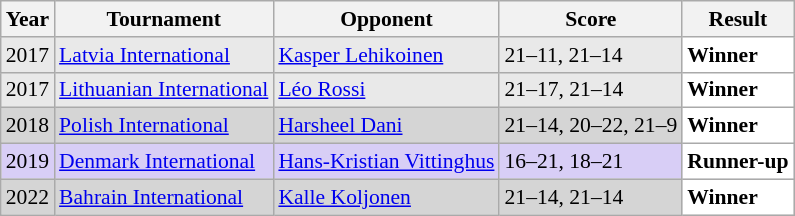<table class="sortable wikitable" style="font-size: 90%;">
<tr>
<th>Year</th>
<th>Tournament</th>
<th>Opponent</th>
<th>Score</th>
<th>Result</th>
</tr>
<tr style="background:#E9E9E9">
<td align="center">2017</td>
<td align="left"><a href='#'>Latvia International</a></td>
<td align="left"> <a href='#'>Kasper Lehikoinen</a></td>
<td align="left">21–11, 21–14</td>
<td style="text-align:left; background:white"> <strong>Winner</strong></td>
</tr>
<tr style="background:#E9E9E9">
<td align="center">2017</td>
<td align="left"><a href='#'>Lithuanian International</a></td>
<td align="left"> <a href='#'>Léo Rossi</a></td>
<td align="left">21–17, 21–14</td>
<td style="text-align:left; background:white"> <strong>Winner</strong></td>
</tr>
<tr style="background:#D5D5D5">
<td align="center">2018</td>
<td align="left"><a href='#'>Polish International</a></td>
<td align="left"> <a href='#'>Harsheel Dani</a></td>
<td align="left">21–14, 20–22, 21–9</td>
<td style="text-align:left; background:white"> <strong>Winner</strong></td>
</tr>
<tr style="background:#D8CEF6">
<td align="center">2019</td>
<td align="left"><a href='#'>Denmark International</a></td>
<td align="left"> <a href='#'>Hans-Kristian Vittinghus</a></td>
<td align="left">16–21, 18–21</td>
<td style="text-align:left; background:white"> <strong>Runner-up</strong></td>
</tr>
<tr style="background:#D5D5D5">
<td align=center>2022</td>
<td align=left><a href='#'>Bahrain International</a></td>
<td align=left> <a href='#'>Kalle Koljonen</a></td>
<td align=left>21–14, 21–14</td>
<td style="text-align:left; background:white"> <strong>Winner</strong></td>
</tr>
</table>
